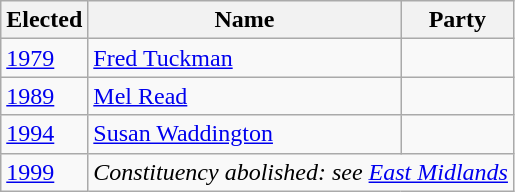<table class="wikitable">
<tr>
<th>Elected</th>
<th>Name</th>
<th colspan=2>Party</th>
</tr>
<tr>
<td><a href='#'>1979</a></td>
<td><a href='#'>Fred Tuckman</a></td>
<td></td>
</tr>
<tr>
<td><a href='#'>1989</a></td>
<td><a href='#'>Mel Read</a></td>
<td></td>
</tr>
<tr>
<td><a href='#'>1994</a></td>
<td><a href='#'>Susan Waddington</a></td>
<td></td>
</tr>
<tr>
<td><a href='#'>1999</a></td>
<td colspan="3"><em>Constituency abolished: see <a href='#'>East Midlands</a></em></td>
</tr>
</table>
